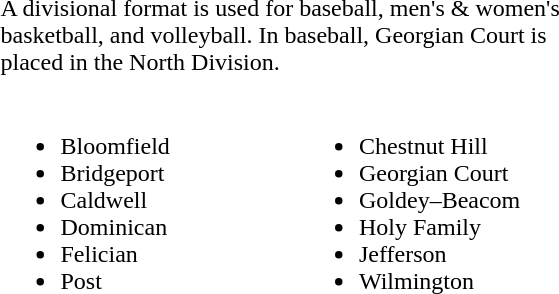<table width=400 style="float:right">
<tr>
<td colspan=2>A divisional format is used for baseball, men's & women's basketball, and volleyball. In baseball, Georgian Court is placed in the North Division.</td>
</tr>
<tr>
<td width=50%><br><ul><li>Bloomfield</li><li>Bridgeport</li><li>Caldwell</li><li>Dominican</li><li>Felician</li><li>Post</li></ul></td>
<td width=50%><br><ul><li>Chestnut Hill</li><li>Georgian Court</li><li>Goldey–Beacom</li><li>Holy Family</li><li>Jefferson</li><li>Wilmington</li></ul></td>
</tr>
</table>
